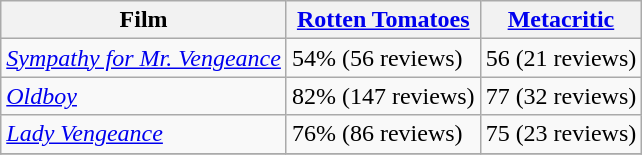<table class="wikitable sortable">
<tr>
<th>Film</th>
<th><a href='#'>Rotten Tomatoes</a></th>
<th><a href='#'>Metacritic</a></th>
</tr>
<tr>
<td><em><a href='#'>Sympathy for Mr. Vengeance</a></em></td>
<td>54% (56 reviews)</td>
<td>56 (21 reviews)</td>
</tr>
<tr>
<td><em><a href='#'>Oldboy</a></em></td>
<td>82% (147 reviews)</td>
<td>77 (32 reviews)</td>
</tr>
<tr>
<td><em><a href='#'>Lady Vengeance</a></em></td>
<td>76% (86 reviews)</td>
<td>75 (23 reviews)</td>
</tr>
<tr>
</tr>
</table>
